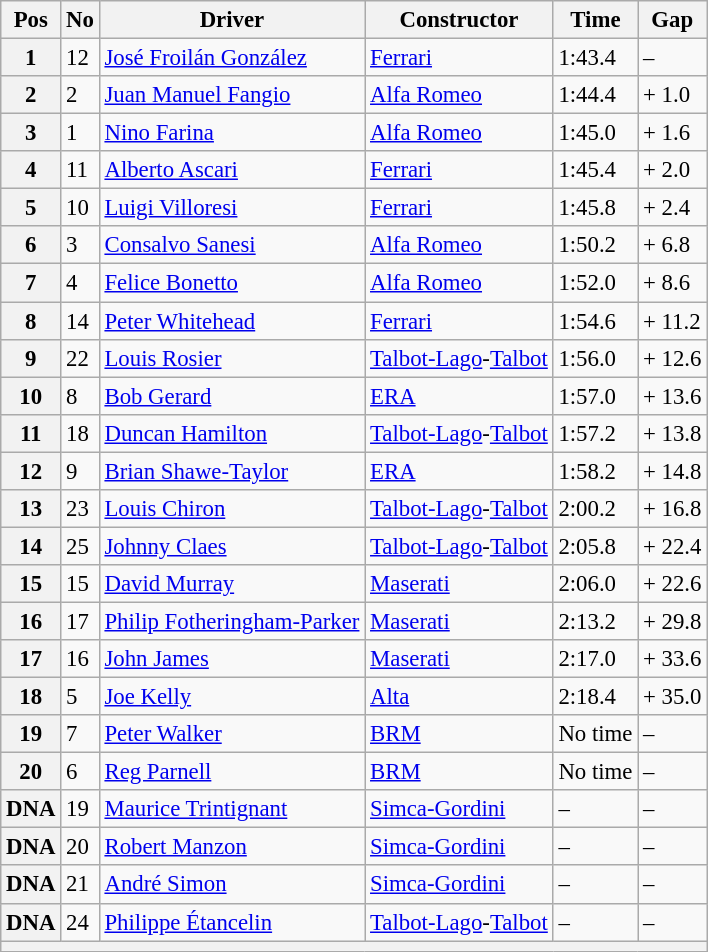<table class="wikitable sortable" style="font-size: 95%;">
<tr>
<th>Pos</th>
<th>No</th>
<th>Driver</th>
<th>Constructor</th>
<th>Time</th>
<th>Gap</th>
</tr>
<tr>
<th>1</th>
<td>12</td>
<td> <a href='#'>José Froilán González</a></td>
<td><a href='#'>Ferrari</a></td>
<td>1:43.4</td>
<td>–</td>
</tr>
<tr>
<th>2</th>
<td>2</td>
<td> <a href='#'>Juan Manuel Fangio</a></td>
<td><a href='#'>Alfa Romeo</a></td>
<td>1:44.4</td>
<td>+ 1.0</td>
</tr>
<tr>
<th>3</th>
<td>1</td>
<td> <a href='#'>Nino Farina</a></td>
<td><a href='#'>Alfa Romeo</a></td>
<td>1:45.0</td>
<td>+ 1.6</td>
</tr>
<tr>
<th>4</th>
<td>11</td>
<td> <a href='#'>Alberto Ascari</a></td>
<td><a href='#'>Ferrari</a></td>
<td>1:45.4</td>
<td>+ 2.0</td>
</tr>
<tr>
<th>5</th>
<td>10</td>
<td> <a href='#'>Luigi Villoresi</a></td>
<td><a href='#'>Ferrari</a></td>
<td>1:45.8</td>
<td>+ 2.4</td>
</tr>
<tr>
<th>6</th>
<td>3</td>
<td> <a href='#'>Consalvo Sanesi</a></td>
<td><a href='#'>Alfa Romeo</a></td>
<td>1:50.2</td>
<td>+ 6.8</td>
</tr>
<tr>
<th>7</th>
<td>4</td>
<td> <a href='#'>Felice Bonetto</a></td>
<td><a href='#'>Alfa Romeo</a></td>
<td>1:52.0</td>
<td>+ 8.6</td>
</tr>
<tr>
<th>8</th>
<td>14</td>
<td> <a href='#'>Peter Whitehead</a></td>
<td><a href='#'>Ferrari</a></td>
<td>1:54.6</td>
<td>+ 11.2</td>
</tr>
<tr>
<th>9</th>
<td>22</td>
<td> <a href='#'>Louis Rosier</a></td>
<td><a href='#'>Talbot-Lago</a>-<a href='#'>Talbot</a></td>
<td>1:56.0</td>
<td>+ 12.6</td>
</tr>
<tr>
<th>10</th>
<td>8</td>
<td> <a href='#'>Bob Gerard</a></td>
<td><a href='#'>ERA</a></td>
<td>1:57.0</td>
<td>+ 13.6</td>
</tr>
<tr>
<th>11</th>
<td>18</td>
<td> <a href='#'>Duncan Hamilton</a></td>
<td><a href='#'>Talbot-Lago</a>-<a href='#'>Talbot</a></td>
<td>1:57.2</td>
<td>+ 13.8</td>
</tr>
<tr>
<th>12</th>
<td>9</td>
<td> <a href='#'>Brian Shawe-Taylor</a></td>
<td><a href='#'>ERA</a></td>
<td>1:58.2</td>
<td>+ 14.8</td>
</tr>
<tr>
<th>13</th>
<td>23</td>
<td> <a href='#'>Louis Chiron</a></td>
<td><a href='#'>Talbot-Lago</a>-<a href='#'>Talbot</a></td>
<td>2:00.2</td>
<td>+ 16.8</td>
</tr>
<tr>
<th>14</th>
<td>25</td>
<td> <a href='#'>Johnny Claes</a></td>
<td><a href='#'>Talbot-Lago</a>-<a href='#'>Talbot</a></td>
<td>2:05.8</td>
<td>+ 22.4</td>
</tr>
<tr>
<th>15</th>
<td>15</td>
<td> <a href='#'>David Murray</a></td>
<td><a href='#'>Maserati</a></td>
<td>2:06.0</td>
<td>+ 22.6</td>
</tr>
<tr>
<th>16</th>
<td>17</td>
<td> <a href='#'>Philip Fotheringham-Parker</a></td>
<td><a href='#'>Maserati</a></td>
<td>2:13.2</td>
<td>+ 29.8</td>
</tr>
<tr>
<th>17</th>
<td>16</td>
<td> <a href='#'>John James</a></td>
<td><a href='#'>Maserati</a></td>
<td>2:17.0</td>
<td>+ 33.6</td>
</tr>
<tr>
<th>18</th>
<td>5</td>
<td> <a href='#'>Joe Kelly</a></td>
<td><a href='#'>Alta</a></td>
<td>2:18.4</td>
<td>+ 35.0</td>
</tr>
<tr>
<th>19</th>
<td>7</td>
<td> <a href='#'>Peter Walker</a></td>
<td><a href='#'>BRM</a></td>
<td>No time</td>
<td>–</td>
</tr>
<tr>
<th>20</th>
<td>6</td>
<td> <a href='#'>Reg Parnell</a></td>
<td><a href='#'>BRM</a></td>
<td>No time</td>
<td>–</td>
</tr>
<tr>
<th>DNA</th>
<td>19</td>
<td> <a href='#'>Maurice Trintignant</a></td>
<td><a href='#'>Simca-Gordini</a></td>
<td>–</td>
<td>–</td>
</tr>
<tr>
<th>DNA</th>
<td>20</td>
<td> <a href='#'>Robert Manzon</a></td>
<td><a href='#'>Simca-Gordini</a></td>
<td>–</td>
<td>–</td>
</tr>
<tr>
<th>DNA</th>
<td>21</td>
<td> <a href='#'>André Simon</a></td>
<td><a href='#'>Simca-Gordini</a></td>
<td>–</td>
<td>–</td>
</tr>
<tr>
<th>DNA</th>
<td>24</td>
<td> <a href='#'>Philippe Étancelin</a></td>
<td><a href='#'>Talbot-Lago</a>-<a href='#'>Talbot</a></td>
<td>–</td>
<td>–</td>
</tr>
<tr>
<th colspan="6"></th>
</tr>
</table>
